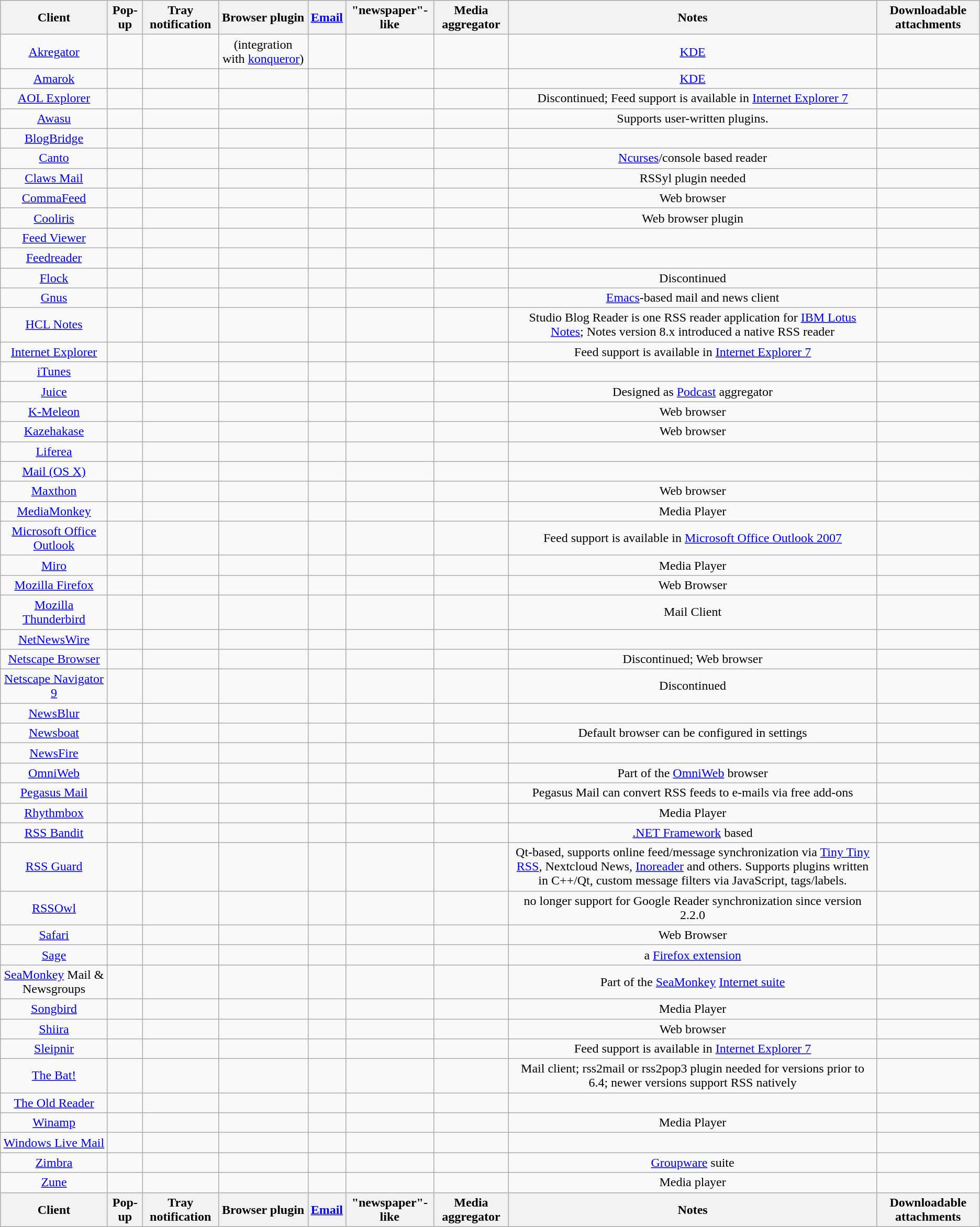<table class="wikitable sortable" style="width: auto; text-align: center; table-layout: fixed;">
<tr>
<th>Client</th>
<th>Pop-up</th>
<th>Tray notification</th>
<th>Browser plugin</th>
<th><a href='#'>Email</a></th>
<th>"newspaper"-like</th>
<th>Media aggregator</th>
<th>Notes</th>
<th>Downloadable attachments</th>
</tr>
<tr>
<td><a href='#'>Akregator</a></td>
<td></td>
<td></td>
<td> (integration with <a href='#'>konqueror</a>)</td>
<td></td>
<td></td>
<td></td>
<td><a href='#'>KDE</a></td>
<td></td>
</tr>
<tr>
<td><a href='#'>Amarok</a></td>
<td></td>
<td></td>
<td></td>
<td></td>
<td></td>
<td></td>
<td><a href='#'>KDE</a></td>
<td></td>
</tr>
<tr>
<td><a href='#'>AOL Explorer</a></td>
<td></td>
<td></td>
<td></td>
<td></td>
<td></td>
<td></td>
<td>Discontinued; Feed support is available in <a href='#'>Internet Explorer 7</a></td>
<td></td>
</tr>
<tr>
<td><a href='#'>Awasu</a></td>
<td></td>
<td></td>
<td></td>
<td></td>
<td></td>
<td></td>
<td>Supports user-written plugins.</td>
<td></td>
</tr>
<tr>
<td><a href='#'>BlogBridge</a></td>
<td></td>
<td></td>
<td></td>
<td></td>
<td></td>
<td></td>
<td></td>
<td></td>
</tr>
<tr>
<td><a href='#'>Canto</a></td>
<td></td>
<td></td>
<td></td>
<td></td>
<td></td>
<td></td>
<td><a href='#'>Ncurses</a>/console based reader</td>
<td></td>
</tr>
<tr>
<td><a href='#'>Claws Mail</a></td>
<td></td>
<td></td>
<td></td>
<td></td>
<td></td>
<td></td>
<td>RSSyl plugin needed</td>
<td></td>
</tr>
<tr>
<td><a href='#'>CommaFeed</a></td>
<td></td>
<td></td>
<td></td>
<td></td>
<td></td>
<td></td>
<td>Web browser</td>
<td></td>
</tr>
<tr>
<td><a href='#'>Cooliris</a></td>
<td></td>
<td></td>
<td></td>
<td></td>
<td></td>
<td></td>
<td>Web browser plugin</td>
<td></td>
</tr>
<tr>
<td><a href='#'>Feed Viewer</a></td>
<td></td>
<td></td>
<td></td>
<td></td>
<td></td>
<td></td>
<td></td>
<td></td>
</tr>
<tr>
<td><a href='#'>Feedreader</a></td>
<td></td>
<td></td>
<td></td>
<td></td>
<td></td>
<td></td>
<td></td>
<td></td>
</tr>
<tr>
<td><a href='#'>Flock</a></td>
<td></td>
<td></td>
<td></td>
<td></td>
<td></td>
<td></td>
<td>Discontinued</td>
<td></td>
</tr>
<tr>
<td><a href='#'>Gnus</a></td>
<td></td>
<td></td>
<td></td>
<td></td>
<td></td>
<td></td>
<td><a href='#'>Emacs</a>-based mail and news client</td>
<td></td>
</tr>
<tr>
<td><a href='#'>HCL Notes</a></td>
<td></td>
<td></td>
<td></td>
<td></td>
<td></td>
<td></td>
<td>Studio Blog Reader is one RSS reader application for <a href='#'>IBM Lotus Notes</a>; Notes version 8.x introduced a native RSS reader</td>
<td></td>
</tr>
<tr>
<td><a href='#'>Internet Explorer</a></td>
<td></td>
<td></td>
<td></td>
<td></td>
<td></td>
<td></td>
<td>Feed support is available in <a href='#'>Internet Explorer 7</a></td>
<td></td>
</tr>
<tr>
<td><a href='#'>iTunes</a></td>
<td></td>
<td></td>
<td></td>
<td></td>
<td></td>
<td></td>
<td></td>
<td></td>
</tr>
<tr>
<td><a href='#'>Juice</a></td>
<td></td>
<td></td>
<td></td>
<td></td>
<td></td>
<td></td>
<td>Designed as <a href='#'>Podcast</a> aggregator</td>
<td></td>
</tr>
<tr>
<td><a href='#'>K-Meleon</a></td>
<td></td>
<td></td>
<td></td>
<td></td>
<td></td>
<td></td>
<td>Web browser</td>
<td></td>
</tr>
<tr>
<td><a href='#'>Kazehakase</a></td>
<td></td>
<td></td>
<td></td>
<td></td>
<td></td>
<td></td>
<td>Web browser</td>
<td></td>
</tr>
<tr>
<td><a href='#'>Liferea</a></td>
<td></td>
<td></td>
<td></td>
<td></td>
<td></td>
<td></td>
<td></td>
<td></td>
</tr>
<tr>
<td><a href='#'>Mail (OS X)</a></td>
<td></td>
<td></td>
<td></td>
<td></td>
<td></td>
<td></td>
<td></td>
<td></td>
</tr>
<tr>
<td><a href='#'>Maxthon</a></td>
<td></td>
<td></td>
<td></td>
<td></td>
<td></td>
<td></td>
<td>Web browser</td>
<td></td>
</tr>
<tr>
<td><a href='#'>MediaMonkey</a></td>
<td></td>
<td></td>
<td></td>
<td></td>
<td></td>
<td></td>
<td>Media Player</td>
<td></td>
</tr>
<tr>
<td><a href='#'>Microsoft Office Outlook</a></td>
<td></td>
<td></td>
<td></td>
<td></td>
<td></td>
<td></td>
<td>Feed support is available in <a href='#'>Microsoft Office Outlook 2007</a></td>
<td></td>
</tr>
<tr>
<td><a href='#'>Miro</a></td>
<td></td>
<td></td>
<td></td>
<td></td>
<td></td>
<td></td>
<td>Media Player</td>
<td></td>
</tr>
<tr>
<td><a href='#'>Mozilla Firefox</a></td>
<td></td>
<td></td>
<td></td>
<td></td>
<td></td>
<td></td>
<td>Web Browser</td>
<td></td>
</tr>
<tr>
<td><a href='#'>Mozilla Thunderbird</a></td>
<td></td>
<td></td>
<td></td>
<td></td>
<td></td>
<td></td>
<td>Mail Client</td>
<td></td>
</tr>
<tr>
<td><a href='#'>NetNewsWire</a></td>
<td></td>
<td></td>
<td></td>
<td></td>
<td></td>
<td></td>
<td></td>
<td></td>
</tr>
<tr>
<td><a href='#'>Netscape Browser</a></td>
<td></td>
<td></td>
<td></td>
<td></td>
<td></td>
<td></td>
<td>Discontinued; Web browser</td>
<td></td>
</tr>
<tr>
<td><a href='#'>Netscape Navigator 9</a></td>
<td></td>
<td></td>
<td></td>
<td></td>
<td></td>
<td></td>
<td>Discontinued</td>
<td></td>
</tr>
<tr>
<td><a href='#'>NewsBlur</a></td>
<td></td>
<td></td>
<td></td>
<td></td>
<td></td>
<td></td>
<td></td>
<td></td>
</tr>
<tr>
<td><a href='#'>Newsboat</a></td>
<td></td>
<td></td>
<td></td>
<td></td>
<td></td>
<td></td>
<td>Default browser can be configured in settings</td>
<td></td>
</tr>
<tr>
<td><a href='#'>NewsFire</a></td>
<td></td>
<td></td>
<td></td>
<td></td>
<td></td>
<td></td>
<td></td>
<td></td>
</tr>
<tr>
<td><a href='#'>OmniWeb</a></td>
<td></td>
<td></td>
<td></td>
<td></td>
<td></td>
<td></td>
<td>Part of the <a href='#'>OmniWeb</a> browser</td>
<td></td>
</tr>
<tr>
<td><a href='#'>Pegasus Mail</a></td>
<td></td>
<td></td>
<td></td>
<td></td>
<td></td>
<td></td>
<td>Pegasus Mail can convert RSS feeds to e-mails via free add-ons</td>
<td></td>
</tr>
<tr>
<td><a href='#'>Rhythmbox</a></td>
<td></td>
<td></td>
<td></td>
<td></td>
<td></td>
<td></td>
<td>Media Player</td>
<td></td>
</tr>
<tr>
<td><a href='#'>RSS Bandit</a></td>
<td></td>
<td></td>
<td></td>
<td></td>
<td></td>
<td></td>
<td><a href='#'>.NET Framework</a> based</td>
<td></td>
</tr>
<tr>
<td><a href='#'>RSS Guard</a></td>
<td></td>
<td></td>
<td></td>
<td></td>
<td></td>
<td></td>
<td>Qt-based, supports online feed/message synchronization via <a href='#'>Tiny Tiny RSS</a>, Nextcloud News, <a href='#'>Inoreader</a> and others. Supports plugins written in C++/Qt, custom message filters via JavaScript, tags/labels.</td>
<td></td>
</tr>
<tr>
<td><a href='#'>RSSOwl</a></td>
<td></td>
<td></td>
<td></td>
<td></td>
<td></td>
<td></td>
<td>no longer support for Google Reader synchronization since version 2.2.0</td>
<td></td>
</tr>
<tr>
<td><a href='#'>Safari</a></td>
<td></td>
<td></td>
<td></td>
<td></td>
<td></td>
<td></td>
<td>Web Browser</td>
<td></td>
</tr>
<tr>
<td><a href='#'>Sage</a></td>
<td></td>
<td></td>
<td></td>
<td></td>
<td></td>
<td></td>
<td>a <a href='#'>Firefox extension</a></td>
<td></td>
</tr>
<tr>
<td><a href='#'>SeaMonkey</a> Mail & Newsgroups</td>
<td></td>
<td></td>
<td></td>
<td></td>
<td></td>
<td></td>
<td>Part of the <a href='#'>SeaMonkey</a> <a href='#'>Internet suite</a></td>
<td></td>
</tr>
<tr>
<td><a href='#'>Songbird</a></td>
<td></td>
<td></td>
<td></td>
<td></td>
<td></td>
<td></td>
<td>Media Player</td>
<td></td>
</tr>
<tr>
<td><a href='#'>Shiira</a></td>
<td></td>
<td></td>
<td></td>
<td></td>
<td></td>
<td></td>
<td>Web browser</td>
<td></td>
</tr>
<tr>
<td><a href='#'>Sleipnir</a></td>
<td></td>
<td></td>
<td></td>
<td></td>
<td></td>
<td></td>
<td>Feed support is available in <a href='#'>Internet Explorer 7</a></td>
<td></td>
</tr>
<tr>
<td><a href='#'>The Bat!</a></td>
<td></td>
<td></td>
<td></td>
<td></td>
<td></td>
<td></td>
<td>Mail client; rss2mail or rss2pop3 plugin needed for versions prior to 6.4; newer versions support RSS natively</td>
<td></td>
</tr>
<tr>
<td><a href='#'>The Old Reader</a></td>
<td></td>
<td></td>
<td></td>
<td></td>
<td></td>
<td></td>
<td></td>
<td></td>
</tr>
<tr>
<td><a href='#'>Winamp</a></td>
<td></td>
<td></td>
<td></td>
<td></td>
<td></td>
<td></td>
<td>Media Player</td>
<td></td>
</tr>
<tr>
<td><a href='#'>Windows Live Mail</a></td>
<td></td>
<td></td>
<td></td>
<td></td>
<td></td>
<td></td>
<td></td>
<td></td>
</tr>
<tr>
<td><a href='#'>Zimbra</a></td>
<td></td>
<td></td>
<td></td>
<td></td>
<td></td>
<td></td>
<td><a href='#'>Groupware</a> suite</td>
<td></td>
</tr>
<tr>
<td><a href='#'>Zune</a></td>
<td></td>
<td></td>
<td></td>
<td></td>
<td></td>
<td></td>
<td>Media player</td>
<td></td>
</tr>
<tr class="sortbottom">
<th>Client</th>
<th>Pop-up</th>
<th>Tray notification</th>
<th>Browser plugin</th>
<th><a href='#'>Email</a></th>
<th>"newspaper"-like</th>
<th>Media aggregator</th>
<th>Notes</th>
<th>Downloadable attachments</th>
</tr>
</table>
